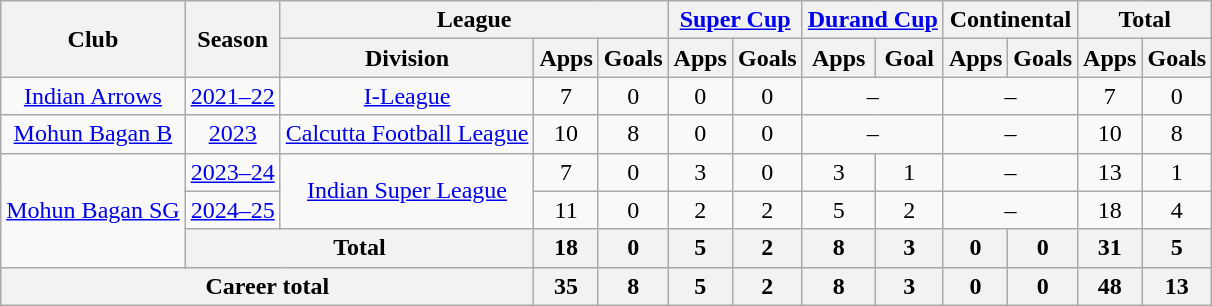<table class="wikitable" style="text-align: center">
<tr>
<th rowspan="2">Club</th>
<th rowspan="2">Season</th>
<th colspan="3">League</th>
<th colspan="2"><a href='#'>Super Cup</a></th>
<th colspan="2"><a href='#'>Durand Cup</a></th>
<th colspan="2">Continental</th>
<th colspan="2">Total</th>
</tr>
<tr>
<th>Division</th>
<th>Apps</th>
<th>Goals</th>
<th>Apps</th>
<th>Goals</th>
<th>Apps</th>
<th>Goal</th>
<th>Apps</th>
<th>Goals</th>
<th>Apps</th>
<th>Goals</th>
</tr>
<tr>
<td><a href='#'>Indian Arrows</a></td>
<td><a href='#'>2021–22</a></td>
<td><a href='#'>I-League</a></td>
<td>7</td>
<td>0</td>
<td>0</td>
<td>0</td>
<td colspan="2">–</td>
<td colspan="2">–</td>
<td>7</td>
<td>0</td>
</tr>
<tr>
<td><a href='#'>Mohun Bagan B</a></td>
<td><a href='#'>2023</a></td>
<td><a href='#'>Calcutta Football League</a></td>
<td>10</td>
<td>8</td>
<td>0</td>
<td>0</td>
<td colspan="2">–</td>
<td colspan="2">–</td>
<td>10</td>
<td>8</td>
</tr>
<tr>
<td rowspan="3"><a href='#'>Mohun Bagan SG</a></td>
<td><a href='#'>2023–24</a></td>
<td rowspan="2"><a href='#'>Indian Super League</a></td>
<td>7</td>
<td>0</td>
<td>3</td>
<td>0</td>
<td>3</td>
<td>1</td>
<td colspan="2">–</td>
<td>13</td>
<td>1</td>
</tr>
<tr>
<td><a href='#'>2024–25</a></td>
<td>11</td>
<td>0</td>
<td>2</td>
<td>2</td>
<td>5</td>
<td>2</td>
<td colspan="2">–</td>
<td>18</td>
<td>4</td>
</tr>
<tr>
<th colspan="2">Total</th>
<th>18</th>
<th>0</th>
<th>5</th>
<th>2</th>
<th>8</th>
<th>3</th>
<th>0</th>
<th>0</th>
<th>31</th>
<th>5</th>
</tr>
<tr>
<th colspan="3">Career total</th>
<th>35</th>
<th>8</th>
<th>5</th>
<th>2</th>
<th>8</th>
<th>3</th>
<th>0</th>
<th>0</th>
<th>48</th>
<th>13</th>
</tr>
</table>
